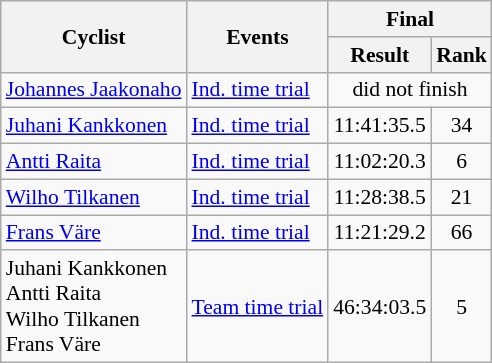<table class=wikitable style="font-size:90%">
<tr>
<th rowspan="2">Cyclist</th>
<th rowspan="2">Events</th>
<th colspan="2">Final</th>
</tr>
<tr>
<th>Result</th>
<th>Rank</th>
</tr>
<tr>
<td><a href='#'>Johannes Jaakonaho</a></td>
<td><a href='#'>Ind. time trial</a></td>
<td align=center colspan=2>did not finish</td>
</tr>
<tr>
<td><a href='#'>Juhani Kankkonen</a></td>
<td><a href='#'>Ind. time trial</a></td>
<td align=center>11:41:35.5</td>
<td align=center>34</td>
</tr>
<tr>
<td><a href='#'>Antti Raita</a></td>
<td><a href='#'>Ind. time trial</a></td>
<td align=center>11:02:20.3</td>
<td align=center>6</td>
</tr>
<tr>
<td><a href='#'>Wilho Tilkanen</a></td>
<td><a href='#'>Ind. time trial</a></td>
<td align=center>11:28:38.5</td>
<td align=center>21</td>
</tr>
<tr>
<td><a href='#'>Frans Väre</a></td>
<td><a href='#'>Ind. time trial</a></td>
<td align=center>11:21:29.2</td>
<td align=center>66</td>
</tr>
<tr>
<td>Juhani Kankkonen <br> Antti Raita <br> Wilho Tilkanen <br> Frans Väre</td>
<td><a href='#'>Team time trial</a></td>
<td align=center>46:34:03.5</td>
<td align=center>5</td>
</tr>
</table>
